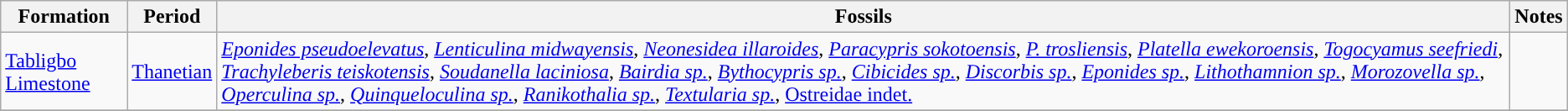<table class="wikitable sortable">
<tr>
<th>Formation</th>
<th>Period</th>
<th>Fossils</th>
<th class="unsortable">Notes</th>
</tr>
<tr>
<td><a href='#'>Tabligbo Limestone</a></td>
<td style="background-color: "><a href='#'>Thanetian</a></td>
<td><em><a href='#'>Eponides pseudoelevatus</a></em>, <em><a href='#'>Lenticulina midwayensis</a></em>, <em><a href='#'>Neonesidea illaroides</a></em>, <em><a href='#'>Paracypris sokotoensis</a></em>, <em><a href='#'>P. trosliensis</a></em>, <em><a href='#'>Platella ewekoroensis</a></em>, <em><a href='#'>Togocyamus seefriedi</a></em>, <em><a href='#'>Trachyleberis teiskotensis</a></em>, <em><a href='#'>Soudanella laciniosa</a></em>, <em><a href='#'>Bairdia sp.</a></em>, <em><a href='#'>Bythocypris sp.</a></em>, <em><a href='#'>Cibicides sp.</a></em>, <em><a href='#'>Discorbis sp.</a></em>, <em><a href='#'>Eponides sp.</a></em>, <em><a href='#'>Lithothamnion sp.</a></em>, <em><a href='#'>Morozovella sp.</a></em>, <em><a href='#'>Operculina sp.</a></em>, <em><a href='#'>Quinqueloculina sp.</a></em>, <em><a href='#'>Ranikothalia sp.</a></em>, <em><a href='#'>Textularia sp.</a></em>, <a href='#'>Ostreidae indet.</a></td>
<td align=center></td>
</tr>
<tr>
</tr>
</table>
